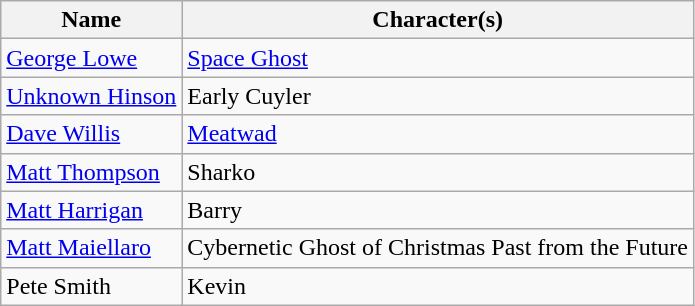<table class="wikitable">
<tr>
<th>Name</th>
<th>Character(s)</th>
</tr>
<tr>
<td><a href='#'>George Lowe</a></td>
<td><a href='#'>Space Ghost</a></td>
</tr>
<tr>
<td><a href='#'>Unknown Hinson</a></td>
<td>Early Cuyler</td>
</tr>
<tr>
<td><a href='#'>Dave Willis</a></td>
<td><a href='#'>Meatwad</a></td>
</tr>
<tr>
<td><a href='#'>Matt Thompson</a></td>
<td>Sharko</td>
</tr>
<tr>
<td><a href='#'>Matt Harrigan</a></td>
<td>Barry</td>
</tr>
<tr>
<td><a href='#'>Matt Maiellaro</a></td>
<td>Cybernetic Ghost of Christmas Past from the Future</td>
</tr>
<tr>
<td>Pete Smith</td>
<td>Kevin</td>
</tr>
</table>
